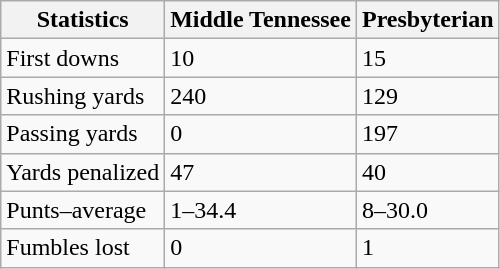<table class="wikitable">
<tr>
<th>Statistics</th>
<th>Middle Tennessee</th>
<th>Presbyterian</th>
</tr>
<tr>
<td>First downs</td>
<td>10</td>
<td>15</td>
</tr>
<tr>
<td>Rushing yards</td>
<td>240</td>
<td>129</td>
</tr>
<tr>
<td>Passing yards</td>
<td>0</td>
<td>197</td>
</tr>
<tr>
<td>Yards penalized</td>
<td>47</td>
<td>40</td>
</tr>
<tr>
<td>Punts–average</td>
<td>1–34.4</td>
<td>8–30.0</td>
</tr>
<tr>
<td>Fumbles lost</td>
<td>0</td>
<td>1</td>
</tr>
</table>
